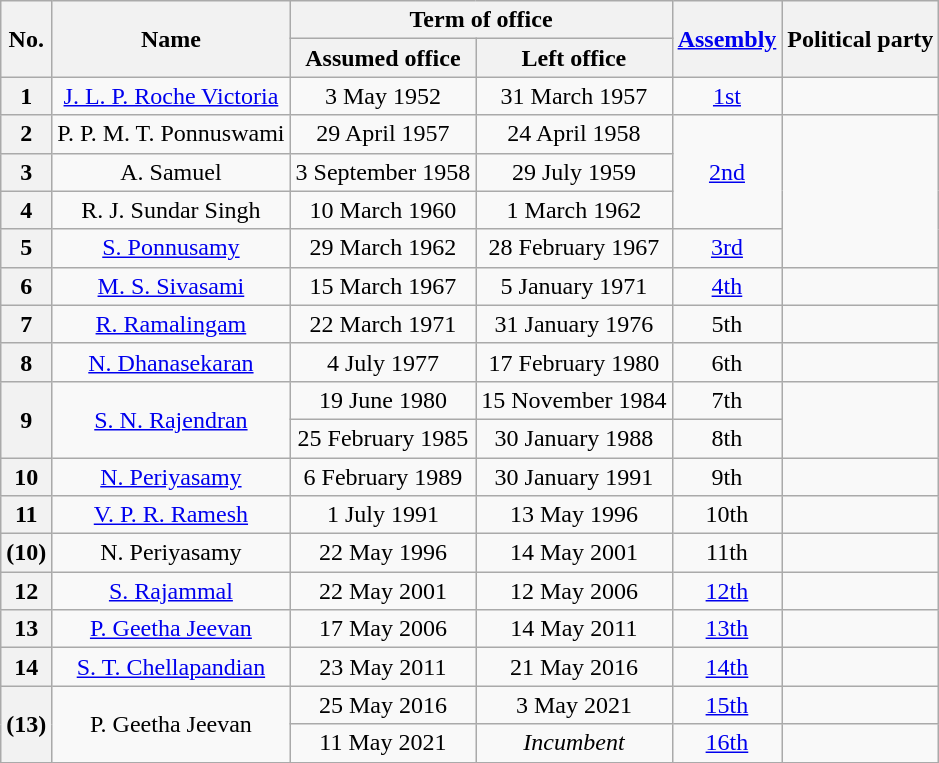<table class="wikitable sortable" style="text-align:center">
<tr>
<th rowspan=2>No.</th>
<th rowspan=2>Name</th>
<th colspan=2>Term of office</th>
<th rowspan=2><a href='#'>Assembly</a><br></th>
<th rowspan=2 colspan=2>Political party</th>
</tr>
<tr>
<th>Assumed office</th>
<th>Left office</th>
</tr>
<tr>
<th>1</th>
<td><a href='#'>J. L. P. Roche Victoria</a></td>
<td>3 May 1952</td>
<td>31 March 1957</td>
<td><a href='#'>1st</a><br></td>
<td></td>
</tr>
<tr>
<th>2</th>
<td>P. P. M. T. Ponnuswami</td>
<td>29 April 1957</td>
<td>24 April 1958</td>
<td rowspan=3><a href='#'>2nd</a><br></td>
</tr>
<tr>
<th>3</th>
<td>A. Samuel</td>
<td>3 September 1958</td>
<td>29 July 1959</td>
</tr>
<tr>
<th>4</th>
<td>R. J. Sundar Singh</td>
<td>10 March 1960</td>
<td>1 March 1962</td>
</tr>
<tr>
<th>5</th>
<td><a href='#'>S. Ponnusamy</a></td>
<td>29 March 1962</td>
<td>28 February 1967</td>
<td><a href='#'>3rd</a><br></td>
</tr>
<tr>
<th>6</th>
<td><a href='#'>M. S. Sivasami</a></td>
<td>15 March 1967</td>
<td>5 January 1971</td>
<td><a href='#'>4th</a><br></td>
<td></td>
</tr>
<tr>
<th>7</th>
<td><a href='#'>R. Ramalingam</a></td>
<td>22 March 1971</td>
<td>31 January 1976</td>
<td>5th<br></td>
</tr>
<tr>
<th>8</th>
<td><a href='#'>N. Dhanasekaran</a></td>
<td>4 July 1977</td>
<td>17 February 1980</td>
<td>6th<br></td>
<td></td>
</tr>
<tr>
<th rowspan=2>9</th>
<td rowspan=2><a href='#'>S. N. Rajendran</a></td>
<td>19 June 1980</td>
<td>15 November 1984</td>
<td>7th<br></td>
</tr>
<tr>
<td>25 February 1985</td>
<td>30 January 1988</td>
<td>8th<br></td>
</tr>
<tr>
<th>10</th>
<td><a href='#'>N. Periyasamy</a></td>
<td>6 February 1989</td>
<td>30 January 1991</td>
<td>9th<br></td>
<td></td>
</tr>
<tr>
<th>11</th>
<td><a href='#'>V. P. R. Ramesh</a></td>
<td>1 July 1991</td>
<td>13 May 1996</td>
<td>10th<br></td>
<td></td>
</tr>
<tr>
<th>(10)</th>
<td>N. Periyasamy</td>
<td>22 May 1996</td>
<td>14 May 2001</td>
<td>11th<br></td>
<td></td>
</tr>
<tr>
<th>12</th>
<td><a href='#'>S. Rajammal</a></td>
<td>22 May 2001</td>
<td>12 May 2006</td>
<td><a href='#'>12th</a><br></td>
<td></td>
</tr>
<tr>
<th>13</th>
<td><a href='#'>P. Geetha Jeevan</a></td>
<td>17 May 2006</td>
<td>14 May 2011</td>
<td><a href='#'>13th</a><br></td>
<td></td>
</tr>
<tr>
<th>14</th>
<td><a href='#'>S. T. Chellapandian</a></td>
<td>23 May 2011</td>
<td>21 May 2016</td>
<td><a href='#'>14th</a><br></td>
<td></td>
</tr>
<tr>
<th rowspan=2>(13)</th>
<td rowspan=2>P. Geetha Jeevan</td>
<td>25 May 2016</td>
<td>3 May 2021</td>
<td><a href='#'>15th</a><br></td>
<td></td>
</tr>
<tr>
<td>11 May 2021</td>
<td><em>Incumbent</em></td>
<td><a href='#'>16th</a><br></td>
</tr>
<tr>
</tr>
</table>
